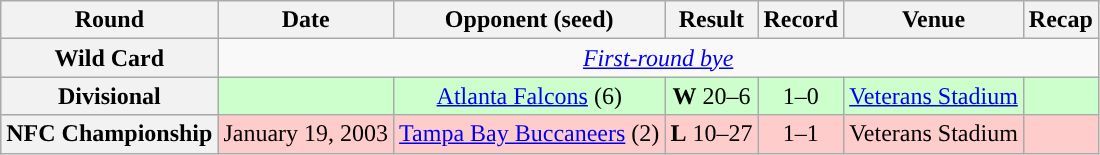<table class="wikitable" style="text-align:center">
<tr>
<th>Round</th>
<th>Date</th>
<th>Opponent (seed)</th>
<th>Result</th>
<th>Record</th>
<th>Venue</th>
<th>Recap</th>
</tr>
<tr>
<th>Wild Card</th>
<td colspan="6"><em><a href='#'>First-round bye</a></em></td>
</tr>
<tr style="background:#cfc">
<th>Divisional</th>
<td></td>
<td><a href='#'>Atlanta Falcons</a> (6)</td>
<td><strong>W</strong> 20–6</td>
<td>1–0</td>
<td><a href='#'>Veterans Stadium</a></td>
<td></td>
</tr>
<tr style="background:#fcc">
<th>NFC Championship</th>
<td>January 19, 2003</td>
<td><a href='#'>Tampa Bay Buccaneers</a> (2)</td>
<td><strong>L</strong> 10–27</td>
<td>1–1</td>
<td>Veterans Stadium</td>
<td></td>
</tr>
</table>
